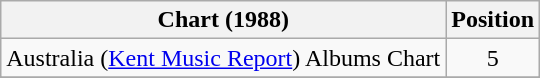<table class="wikitable">
<tr>
<th>Chart (1988)</th>
<th>Position</th>
</tr>
<tr>
<td>Australia (<a href='#'>Kent Music Report</a>) Albums Chart</td>
<td align="center">5</td>
</tr>
<tr>
</tr>
<tr>
</tr>
</table>
